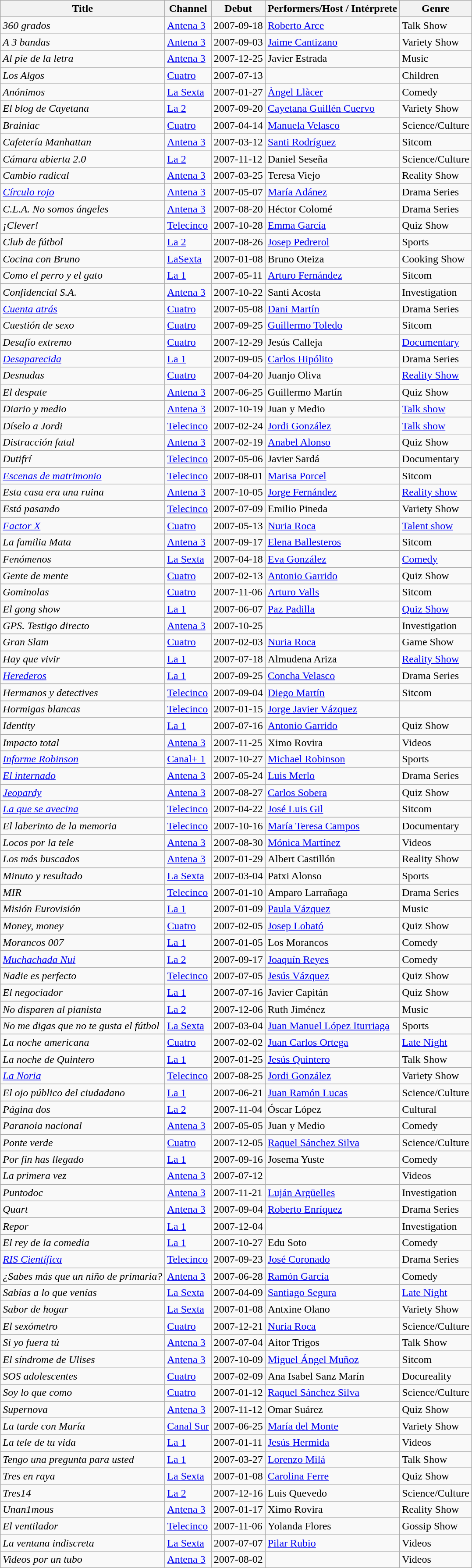<table class="wikitable sortable">
<tr>
<th>Title</th>
<th>Channel</th>
<th>Debut</th>
<th>Performers/Host / Intérprete</th>
<th>Genre</th>
</tr>
<tr>
<td><em>360 grados</em> </td>
<td><a href='#'>Antena 3</a></td>
<td>2007-09-18</td>
<td><a href='#'>Roberto Arce</a></td>
<td>Talk Show</td>
</tr>
<tr>
<td><em>A 3 bandas</em> </td>
<td><a href='#'>Antena 3</a></td>
<td>2007-09-03</td>
<td><a href='#'>Jaime Cantizano</a></td>
<td>Variety Show</td>
</tr>
<tr>
<td><em>Al pie de la letra</em> </td>
<td><a href='#'>Antena 3</a></td>
<td>2007-12-25</td>
<td>Javier Estrada</td>
<td>Music</td>
</tr>
<tr>
<td><em>Los Algos</em> </td>
<td><a href='#'>Cuatro</a></td>
<td>2007-07-13</td>
<td></td>
<td>Children</td>
</tr>
<tr>
<td><em>Anónimos</em> </td>
<td><a href='#'>La Sexta</a></td>
<td>2007-01-27</td>
<td><a href='#'>Àngel Llàcer</a></td>
<td>Comedy</td>
</tr>
<tr>
<td><em>El blog de Cayetana</em> </td>
<td><a href='#'>La 2</a></td>
<td>2007-09-20</td>
<td><a href='#'>Cayetana Guillén Cuervo</a></td>
<td>Variety Show</td>
</tr>
<tr>
<td><em>Brainiac</em></td>
<td><a href='#'>Cuatro</a></td>
<td>2007-04-14</td>
<td><a href='#'>Manuela Velasco</a></td>
<td>Science/Culture</td>
</tr>
<tr>
<td><em>Cafetería Manhattan</em> </td>
<td><a href='#'>Antena 3</a></td>
<td>2007-03-12</td>
<td><a href='#'>Santi Rodríguez</a></td>
<td>Sitcom</td>
</tr>
<tr>
<td><em>Cámara abierta 2.0</em> </td>
<td><a href='#'>La 2</a></td>
<td>2007-11-12</td>
<td>Daniel Seseña</td>
<td>Science/Culture</td>
</tr>
<tr>
<td><em>Cambio radical</em> </td>
<td><a href='#'>Antena 3</a></td>
<td>2007-03-25</td>
<td>Teresa Viejo</td>
<td>Reality Show</td>
</tr>
<tr>
<td><em><a href='#'>Círculo rojo</a></em></td>
<td><a href='#'>Antena 3</a></td>
<td>2007-05-07</td>
<td><a href='#'>María Adánez</a></td>
<td>Drama Series</td>
</tr>
<tr>
<td><em>C.L.A. No somos ángeles</em></td>
<td><a href='#'>Antena 3</a></td>
<td>2007-08-20</td>
<td>Héctor Colomé</td>
<td>Drama Series</td>
</tr>
<tr>
<td><em>¡Clever!</em> </td>
<td><a href='#'>Telecinco</a></td>
<td>2007-10-28</td>
<td><a href='#'>Emma García</a></td>
<td>Quiz Show</td>
</tr>
<tr>
<td><em>Club de fútbol</em> </td>
<td><a href='#'>La 2</a></td>
<td>2007-08-26</td>
<td><a href='#'>Josep Pedrerol</a></td>
<td>Sports</td>
</tr>
<tr>
<td><em>Cocina con Bruno</em></td>
<td><a href='#'>LaSexta</a></td>
<td>2007-01-08</td>
<td>Bruno Oteiza</td>
<td>Cooking Show</td>
</tr>
<tr>
<td><em>Como el perro y el gato</em> </td>
<td><a href='#'>La 1</a></td>
<td>2007-05-11</td>
<td><a href='#'>Arturo Fernández</a></td>
<td>Sitcom</td>
</tr>
<tr>
<td><em>Confidencial S.A.</em> </td>
<td><a href='#'>Antena 3</a></td>
<td>2007-10-22</td>
<td>Santi Acosta</td>
<td>Investigation</td>
</tr>
<tr>
<td><em><a href='#'>Cuenta atrás</a></em> </td>
<td><a href='#'>Cuatro</a></td>
<td>2007-05-08</td>
<td><a href='#'>Dani Martín</a></td>
<td>Drama Series</td>
</tr>
<tr>
<td><em>Cuestión de sexo</em></td>
<td><a href='#'>Cuatro</a></td>
<td>2007-09-25</td>
<td><a href='#'>Guillermo Toledo</a></td>
<td>Sitcom</td>
</tr>
<tr>
<td><em>Desafío extremo</em> </td>
<td><a href='#'>Cuatro</a></td>
<td>2007-12-29</td>
<td>Jesús Calleja</td>
<td><a href='#'>Documentary</a></td>
</tr>
<tr>
<td><em><a href='#'>Desaparecida</a></em> </td>
<td><a href='#'>La 1</a></td>
<td>2007-09-05</td>
<td><a href='#'>Carlos Hipólito</a></td>
<td>Drama Series</td>
</tr>
<tr>
<td><em>Desnudas</em> </td>
<td><a href='#'>Cuatro</a></td>
<td>2007-04-20</td>
<td>Juanjo Oliva</td>
<td><a href='#'>Reality Show</a></td>
</tr>
<tr>
<td><em>El despate</em> </td>
<td><a href='#'>Antena 3</a></td>
<td>2007-06-25</td>
<td>Guillermo Martín</td>
<td>Quiz Show</td>
</tr>
<tr>
<td><em>Diario y medio</em> </td>
<td><a href='#'>Antena 3</a></td>
<td>2007-10-19</td>
<td>Juan y Medio</td>
<td><a href='#'>Talk show</a></td>
</tr>
<tr>
<td><em>Díselo a Jordi</em> </td>
<td><a href='#'>Telecinco</a></td>
<td>2007-02-24</td>
<td><a href='#'>Jordi González</a></td>
<td><a href='#'>Talk show</a></td>
</tr>
<tr>
<td><em>Distracción fatal</em> </td>
<td><a href='#'>Antena 3</a></td>
<td>2007-02-19</td>
<td><a href='#'>Anabel Alonso</a></td>
<td>Quiz Show</td>
</tr>
<tr>
<td><em>Dutifrí</em></td>
<td><a href='#'>Telecinco</a></td>
<td>2007-05-06</td>
<td>Javier Sardá</td>
<td>Documentary</td>
</tr>
<tr>
<td><em><a href='#'>Escenas de matrimonio</a></em></td>
<td><a href='#'>Telecinco</a></td>
<td>2007-08-01</td>
<td><a href='#'>Marisa Porcel</a></td>
<td>Sitcom</td>
</tr>
<tr>
<td><em>Esta casa era una ruina</em> </td>
<td><a href='#'>Antena 3</a></td>
<td>2007-10-05</td>
<td><a href='#'>Jorge Fernández</a></td>
<td><a href='#'>Reality show</a></td>
</tr>
<tr>
<td><em>Está pasando</em> </td>
<td><a href='#'>Telecinco</a></td>
<td>2007-07-09</td>
<td>Emilio Pineda</td>
<td>Variety Show</td>
</tr>
<tr>
<td><em><a href='#'>Factor X</a></em> </td>
<td><a href='#'>Cuatro</a></td>
<td>2007-05-13</td>
<td><a href='#'>Nuria Roca</a></td>
<td><a href='#'>Talent show</a></td>
</tr>
<tr>
<td><em>La familia Mata</em></td>
<td><a href='#'>Antena 3</a></td>
<td>2007-09-17</td>
<td><a href='#'>Elena Ballesteros</a></td>
<td>Sitcom</td>
</tr>
<tr>
<td><em>Fenómenos</em> </td>
<td><a href='#'>La Sexta</a></td>
<td>2007-04-18</td>
<td><a href='#'>Eva González</a></td>
<td><a href='#'>Comedy</a></td>
</tr>
<tr>
<td><em>Gente de mente</em> </td>
<td><a href='#'>Cuatro</a></td>
<td>2007-02-13</td>
<td><a href='#'>Antonio Garrido</a></td>
<td>Quiz Show</td>
</tr>
<tr>
<td><em>Gominolas</em></td>
<td><a href='#'>Cuatro</a></td>
<td>2007-11-06</td>
<td><a href='#'>Arturo Valls</a></td>
<td>Sitcom</td>
</tr>
<tr>
<td><em>El gong show</em> </td>
<td><a href='#'>La 1</a></td>
<td>2007-06-07</td>
<td><a href='#'>Paz Padilla</a></td>
<td><a href='#'>Quiz Show</a></td>
</tr>
<tr>
<td><em>GPS. Testigo directo</em> </td>
<td><a href='#'>Antena 3</a></td>
<td>2007-10-25</td>
<td></td>
<td>Investigation</td>
</tr>
<tr>
<td><em>Gran Slam</em> </td>
<td><a href='#'>Cuatro</a></td>
<td>2007-02-03</td>
<td><a href='#'>Nuria Roca</a></td>
<td>Game Show</td>
</tr>
<tr>
<td><em>Hay que vivir</em> </td>
<td><a href='#'>La 1</a></td>
<td>2007-07-18</td>
<td>Almudena Ariza</td>
<td><a href='#'>Reality Show</a></td>
</tr>
<tr>
<td><em><a href='#'>Herederos</a></em></td>
<td><a href='#'>La 1</a></td>
<td>2007-09-25</td>
<td><a href='#'>Concha Velasco</a></td>
<td>Drama Series</td>
</tr>
<tr>
<td><em>Hermanos y detectives</em></td>
<td><a href='#'>Telecinco</a></td>
<td>2007-09-04</td>
<td><a href='#'>Diego Martín</a></td>
<td>Sitcom</td>
</tr>
<tr>
<td><em>Hormigas blancas</em></td>
<td><a href='#'>Telecinco</a></td>
<td>2007-01-15</td>
<td><a href='#'>Jorge Javier Vázquez</a></td>
<td></td>
</tr>
<tr>
<td><em>Identity</em> </td>
<td><a href='#'>La 1</a></td>
<td>2007-07-16</td>
<td><a href='#'>Antonio Garrido</a></td>
<td>Quiz Show</td>
</tr>
<tr>
<td><em>Impacto total</em> </td>
<td><a href='#'>Antena 3</a></td>
<td>2007-11-25</td>
<td>Ximo Rovira</td>
<td>Videos</td>
</tr>
<tr>
<td><em><a href='#'>Informe Robinson</a></em></td>
<td><a href='#'>Canal+ 1</a></td>
<td>2007-10-27</td>
<td><a href='#'>Michael Robinson</a></td>
<td>Sports</td>
</tr>
<tr>
<td><em><a href='#'>El internado</a></em></td>
<td><a href='#'>Antena 3</a></td>
<td>2007-05-24</td>
<td><a href='#'>Luis Merlo</a></td>
<td>Drama Series</td>
</tr>
<tr>
<td><em><a href='#'>Jeopardy</a></em> </td>
<td><a href='#'>Antena 3</a></td>
<td>2007-08-27</td>
<td><a href='#'>Carlos Sobera</a></td>
<td>Quiz Show</td>
</tr>
<tr>
<td><em><a href='#'>La que se avecina</a></em></td>
<td><a href='#'>Telecinco</a></td>
<td>2007-04-22</td>
<td><a href='#'>José Luis Gil</a></td>
<td>Sitcom</td>
</tr>
<tr>
<td><em>El laberinto de la memoria</em> </td>
<td><a href='#'>Telecinco</a></td>
<td>2007-10-16</td>
<td><a href='#'>María Teresa Campos</a></td>
<td>Documentary</td>
</tr>
<tr>
<td><em>Locos por la tele</em></td>
<td><a href='#'>Antena 3</a></td>
<td>2007-08-30</td>
<td><a href='#'>Mónica Martínez</a></td>
<td>Videos</td>
</tr>
<tr>
<td><em>Los más buscados</em> </td>
<td><a href='#'>Antena 3</a></td>
<td>2007-01-29</td>
<td>Albert Castillón</td>
<td>Reality Show</td>
</tr>
<tr>
<td><em>Minuto y resultado</em> </td>
<td><a href='#'>La Sexta</a></td>
<td>2007-03-04</td>
<td>Patxi Alonso</td>
<td>Sports</td>
</tr>
<tr>
<td><em>MIR</em></td>
<td><a href='#'>Telecinco</a></td>
<td>2007-01-10</td>
<td>Amparo Larrañaga</td>
<td>Drama Series</td>
</tr>
<tr>
<td><em>Misión Eurovisión</em> </td>
<td><a href='#'>La 1</a></td>
<td>2007-01-09</td>
<td><a href='#'>Paula Vázquez</a></td>
<td>Music</td>
</tr>
<tr>
<td><em>Money, money</em> </td>
<td><a href='#'>Cuatro</a></td>
<td>2007-02-05</td>
<td><a href='#'>Josep Lobató</a></td>
<td>Quiz Show</td>
</tr>
<tr>
<td><em>Morancos 007</em> </td>
<td><a href='#'>La 1</a></td>
<td>2007-01-05</td>
<td>Los Morancos</td>
<td>Comedy</td>
</tr>
<tr>
<td><em><a href='#'>Muchachada Nui</a></em></td>
<td><a href='#'>La 2</a></td>
<td>2007-09-17</td>
<td><a href='#'>Joaquín Reyes</a></td>
<td>Comedy</td>
</tr>
<tr>
<td><em>Nadie es perfecto</em> </td>
<td><a href='#'>Telecinco</a></td>
<td>2007-07-05</td>
<td><a href='#'>Jesús Vázquez</a></td>
<td>Quiz Show</td>
</tr>
<tr>
<td><em>El negociador</em> </td>
<td><a href='#'>La 1</a></td>
<td>2007-07-16</td>
<td>Javier Capitán</td>
<td>Quiz Show</td>
</tr>
<tr>
<td><em>No disparen al pianista</em> </td>
<td><a href='#'>La 2</a></td>
<td>2007-12-06</td>
<td>Ruth Jiménez</td>
<td>Music</td>
</tr>
<tr>
<td><em>No me digas que no te gusta el fútbol</em> </td>
<td><a href='#'>La Sexta</a></td>
<td>2007-03-04</td>
<td><a href='#'>Juan Manuel López Iturriaga</a></td>
<td>Sports</td>
</tr>
<tr>
<td><em>La noche americana</em> </td>
<td><a href='#'>Cuatro</a></td>
<td>2007-02-02</td>
<td><a href='#'>Juan Carlos Ortega</a></td>
<td><a href='#'>Late Night</a></td>
</tr>
<tr>
<td><em>La noche de Quintero</em> </td>
<td><a href='#'>La 1</a></td>
<td>2007-01-25</td>
<td><a href='#'>Jesús Quintero</a></td>
<td>Talk Show</td>
</tr>
<tr>
<td><em><a href='#'>La Noria</a></em> </td>
<td><a href='#'>Telecinco</a></td>
<td>2007-08-25</td>
<td><a href='#'>Jordi González</a></td>
<td>Variety Show</td>
</tr>
<tr>
<td><em>El ojo público del ciudadano</em> </td>
<td><a href='#'>La 1</a></td>
<td>2007-06-21</td>
<td><a href='#'>Juan Ramón Lucas</a></td>
<td>Science/Culture</td>
</tr>
<tr>
<td><em>Página dos</em> </td>
<td><a href='#'>La 2</a></td>
<td>2007-11-04</td>
<td>Óscar López</td>
<td>Cultural</td>
</tr>
<tr>
<td><em>Paranoia nacional</em> </td>
<td><a href='#'>Antena 3</a></td>
<td>2007-05-05</td>
<td>Juan y Medio</td>
<td>Comedy</td>
</tr>
<tr>
<td><em>Ponte verde</em> </td>
<td><a href='#'>Cuatro</a></td>
<td>2007-12-05</td>
<td><a href='#'>Raquel Sánchez Silva</a></td>
<td>Science/Culture</td>
</tr>
<tr>
<td><em>Por fin has llegado</em> </td>
<td><a href='#'>La 1</a></td>
<td>2007-09-16</td>
<td>Josema Yuste</td>
<td>Comedy</td>
</tr>
<tr>
<td><em>La primera vez</em> </td>
<td><a href='#'>Antena 3</a></td>
<td>2007-07-12</td>
<td></td>
<td>Videos</td>
</tr>
<tr>
<td><em>Puntodoc</em> </td>
<td><a href='#'>Antena 3</a></td>
<td>2007-11-21</td>
<td><a href='#'>Luján Argüelles</a></td>
<td>Investigation</td>
</tr>
<tr>
<td><em>Quart</em></td>
<td><a href='#'>Antena 3</a></td>
<td>2007-09-04</td>
<td><a href='#'>Roberto Enríquez</a></td>
<td>Drama Series</td>
</tr>
<tr>
<td><em>Repor</em></td>
<td><a href='#'>La 1</a></td>
<td>2007-12-04</td>
<td></td>
<td>Investigation</td>
</tr>
<tr>
<td><em>El rey de la comedia</em> </td>
<td><a href='#'>La 1</a></td>
<td>2007-10-27</td>
<td>Edu Soto</td>
<td>Comedy</td>
</tr>
<tr>
<td><em><a href='#'>RIS Científica</a></em></td>
<td><a href='#'>Telecinco</a></td>
<td>2007-09-23</td>
<td><a href='#'>José Coronado</a></td>
<td>Drama Series</td>
</tr>
<tr>
<td><em>¿Sabes más que un niño de primaria?</em> </td>
<td><a href='#'>Antena 3</a></td>
<td>2007-06-28</td>
<td><a href='#'>Ramón García</a></td>
<td>Comedy</td>
</tr>
<tr>
<td><em>Sabías a lo que venías</em> </td>
<td><a href='#'>La Sexta</a></td>
<td>2007-04-09</td>
<td><a href='#'>Santiago Segura</a></td>
<td><a href='#'>Late Night</a></td>
</tr>
<tr>
<td><em>Sabor de hogar</em> </td>
<td><a href='#'>La Sexta</a></td>
<td>2007-01-08</td>
<td>Antxine Olano</td>
<td>Variety Show</td>
</tr>
<tr>
<td><em>El sexómetro</em></td>
<td><a href='#'>Cuatro</a></td>
<td>2007-12-21</td>
<td><a href='#'>Nuria Roca</a></td>
<td>Science/Culture</td>
</tr>
<tr>
<td><em>Si yo fuera tú</em> </td>
<td><a href='#'>Antena 3</a></td>
<td>2007-07-04</td>
<td>Aitor Trigos</td>
<td>Talk Show</td>
</tr>
<tr>
<td><em>El síndrome de Ulises</em></td>
<td><a href='#'>Antena 3</a></td>
<td>2007-10-09</td>
<td><a href='#'>Miguel Ángel Muñoz</a></td>
<td>Sitcom</td>
</tr>
<tr>
<td><em>SOS adolescentes</em></td>
<td><a href='#'>Cuatro</a></td>
<td>2007-02-09</td>
<td>Ana Isabel Sanz Marín</td>
<td>Docureality</td>
</tr>
<tr>
<td><em>Soy lo que como</em> </td>
<td><a href='#'>Cuatro</a></td>
<td>2007-01-12</td>
<td><a href='#'>Raquel Sánchez Silva</a></td>
<td>Science/Culture</td>
</tr>
<tr>
<td><em>Supernova</em></td>
<td><a href='#'>Antena 3</a></td>
<td>2007-11-12</td>
<td>Omar Suárez</td>
<td>Quiz Show</td>
</tr>
<tr>
<td><em>La tarde con María</em> </td>
<td><a href='#'>Canal Sur</a></td>
<td>2007-06-25</td>
<td><a href='#'>María del Monte</a></td>
<td>Variety Show</td>
</tr>
<tr>
<td><em>La tele de tu vida</em> </td>
<td><a href='#'>La 1</a></td>
<td>2007-01-11</td>
<td><a href='#'>Jesús Hermida</a></td>
<td>Videos</td>
</tr>
<tr>
<td><em>Tengo una pregunta para usted</em> </td>
<td><a href='#'>La 1</a></td>
<td>2007-03-27</td>
<td><a href='#'>Lorenzo Milá</a></td>
<td>Talk Show</td>
</tr>
<tr>
<td><em>Tres en raya</em> </td>
<td><a href='#'>La Sexta</a></td>
<td>2007-01-08</td>
<td><a href='#'>Carolina Ferre</a></td>
<td>Quiz Show</td>
</tr>
<tr>
<td><em>Tres14</em></td>
<td><a href='#'>La 2</a></td>
<td>2007-12-16</td>
<td>Luis Quevedo</td>
<td>Science/Culture</td>
</tr>
<tr>
<td><em>Unan1mous</em> </td>
<td><a href='#'>Antena 3</a></td>
<td>2007-01-17</td>
<td>Ximo Rovira</td>
<td>Reality Show</td>
</tr>
<tr>
<td><em>El ventilador</em> </td>
<td><a href='#'>Telecinco</a></td>
<td>2007-11-06</td>
<td>Yolanda Flores</td>
<td>Gossip Show</td>
</tr>
<tr>
<td><em>La ventana indiscreta</em> </td>
<td><a href='#'>La Sexta</a></td>
<td>2007-07-07</td>
<td><a href='#'>Pilar Rubio</a></td>
<td>Videos</td>
</tr>
<tr>
<td><em>Videos por un tubo</em> </td>
<td><a href='#'>Antena 3</a></td>
<td>2007-08-02</td>
<td></td>
<td>Videos</td>
</tr>
</table>
